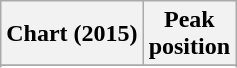<table class="wikitable sortable plainrowheaders" style="text-align:center">
<tr>
<th scope="col">Chart (2015)</th>
<th scope="col">Peak<br> position</th>
</tr>
<tr>
</tr>
<tr>
</tr>
<tr>
</tr>
<tr>
</tr>
<tr>
</tr>
</table>
